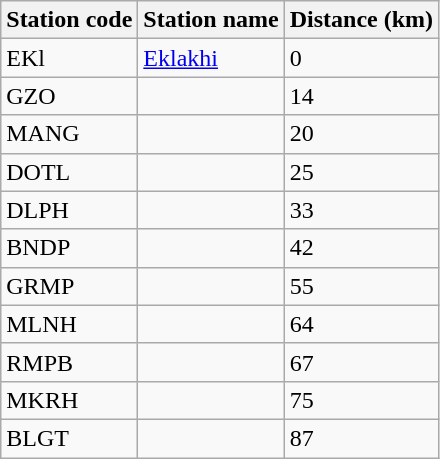<table class="wikitable">
<tr>
<th>Station code</th>
<th>Station name</th>
<th>Distance (km)</th>
</tr>
<tr>
<td>EKl</td>
<td><a href='#'>Eklakhi</a></td>
<td>0</td>
</tr>
<tr>
<td>GZO</td>
<td></td>
<td>14</td>
</tr>
<tr>
<td>MANG</td>
<td></td>
<td>20</td>
</tr>
<tr>
<td>DOTL</td>
<td></td>
<td>25</td>
</tr>
<tr>
<td>DLPH</td>
<td></td>
<td>33</td>
</tr>
<tr>
<td>BNDP</td>
<td></td>
<td>42</td>
</tr>
<tr>
<td>GRMP</td>
<td></td>
<td>55</td>
</tr>
<tr>
<td>MLNH</td>
<td></td>
<td>64</td>
</tr>
<tr>
<td>RMPB</td>
<td></td>
<td>67</td>
</tr>
<tr>
<td>MKRH</td>
<td></td>
<td>75</td>
</tr>
<tr>
<td>BLGT</td>
<td></td>
<td>87</td>
</tr>
</table>
